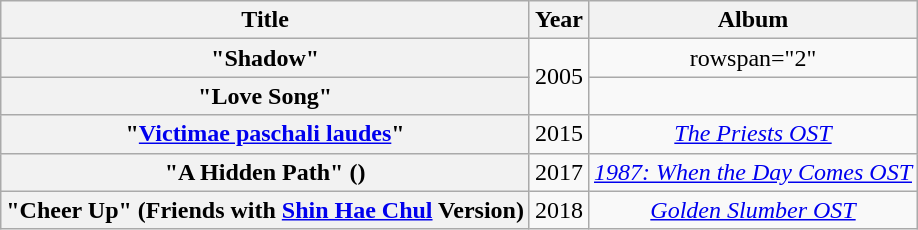<table class="wikitable plainrowheaders" style="text-align:center;">
<tr>
<th scope="col" rowspan="1">Title</th>
<th scope="col" rowspan="1">Year</th>
<th scope="col" rowspan="1">Album</th>
</tr>
<tr>
<th scope="row">"Shadow" </th>
<td rowspan="2">2005</td>
<td>rowspan="2" </td>
</tr>
<tr>
<th scope="row">"Love Song" </th>
</tr>
<tr>
<th scope="row">"<a href='#'>Victimae paschali laudes</a>" </th>
<td>2015</td>
<td><em><a href='#'>The Priests OST</a></em></td>
</tr>
<tr>
<th scope="row">"A Hidden Path" () </th>
<td>2017</td>
<td><em><a href='#'>1987: When the Day Comes OST</a></em></td>
</tr>
<tr>
<th scope="row">"Cheer Up" (Friends with <a href='#'>Shin Hae Chul</a> Version)<br></th>
<td>2018</td>
<td><em><a href='#'>Golden Slumber OST</a></em></td>
</tr>
</table>
